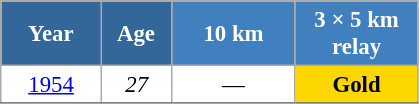<table class="wikitable" style="font-size:95%; text-align:center; border:grey solid 1px; border-collapse:collapse; background:#ffffff;">
<tr>
<th style="background-color:#369; color:white; width:60px;"> Year </th>
<th style="background-color:#369; color:white; width:40px;"> Age </th>
<th style="background-color:#4180be; color:white; width:75px;"> 10 km </th>
<th style="background-color:#4180be; color:white; width:75px;"> 3 × 5 km <br> relay </th>
</tr>
<tr>
<td><a href='#'>1954</a></td>
<td><em>27</em></td>
<td>—</td>
<td style="background:gold;"><strong>Gold</strong></td>
</tr>
<tr>
</tr>
</table>
